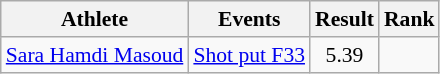<table class=wikitable style="font-size:90%">
<tr align=center>
<th>Athlete</th>
<th>Events</th>
<th>Result</th>
<th>Rank</th>
</tr>
<tr align=center>
<td align=left><a href='#'>Sara Hamdi Masoud</a></td>
<td align=left><a href='#'>Shot put F33</a></td>
<td>5.39</td>
<td></td>
</tr>
</table>
